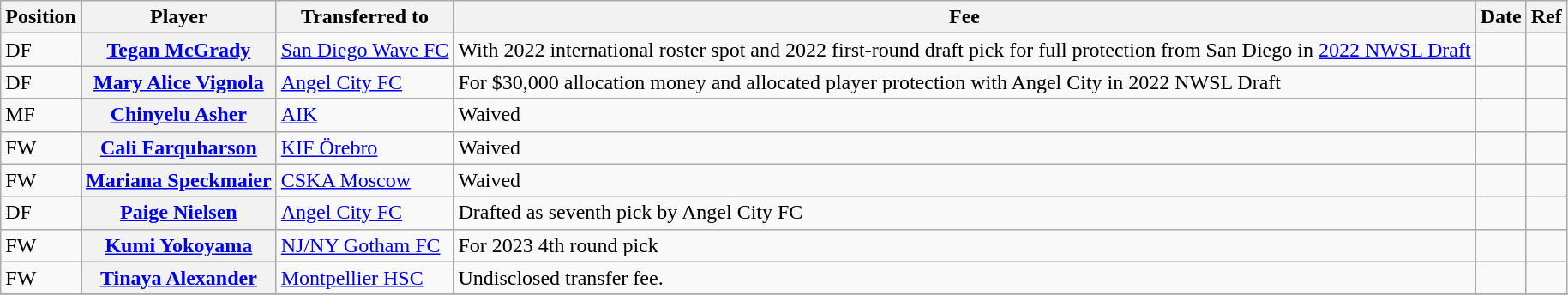<table class="wikitable plainrowheaders" style="text-align:center; text-align:left">
<tr>
<th scope="col">Position</th>
<th scope="col">Player</th>
<th scope="col">Transferred to</th>
<th scope="col">Fee</th>
<th scope="col">Date</th>
<th scope="col">Ref</th>
</tr>
<tr>
<td>DF</td>
<th scope="row"> <a href='#'>Tegan McGrady</a></th>
<td> <a href='#'>San Diego Wave FC</a></td>
<td>With 2022 international roster spot and 2022 first-round draft pick for full protection from San Diego in <a href='#'>2022 NWSL Draft</a></td>
<td></td>
<td></td>
</tr>
<tr>
<td>DF</td>
<th scope="row"> <a href='#'>Mary Alice Vignola</a></th>
<td><a href='#'>Angel City FC</a></td>
<td>For $30,000 allocation money and allocated player protection with Angel City in 2022 NWSL Draft</td>
<td></td>
<td></td>
</tr>
<tr>
<td>MF</td>
<th scope="row"> <a href='#'>Chinyelu Asher</a></th>
<td> <a href='#'>AIK</a></td>
<td>Waived</td>
<td></td>
<td></td>
</tr>
<tr>
<td>FW</td>
<th scope="row"> <a href='#'>Cali Farquharson</a></th>
<td> <a href='#'>KIF Örebro</a></td>
<td>Waived</td>
<td></td>
<td></td>
</tr>
<tr>
<td>FW</td>
<th scope="row"> <a href='#'>Mariana Speckmaier</a></th>
<td> <a href='#'>CSKA Moscow</a></td>
<td>Waived</td>
<td></td>
<td></td>
</tr>
<tr>
<td>DF</td>
<th scope="row"> <a href='#'>Paige Nielsen</a></th>
<td> <a href='#'>Angel City FC</a></td>
<td>Drafted as seventh pick by Angel City FC</td>
<td></td>
<td></td>
</tr>
<tr>
<td>FW</td>
<th scope="row"> <a href='#'>Kumi Yokoyama</a></th>
<td> <a href='#'>NJ/NY Gotham FC</a></td>
<td>For 2023 4th round pick</td>
<td></td>
<td></td>
</tr>
<tr>
<td>FW</td>
<th scope="row"> <a href='#'>Tinaya Alexander</a></th>
<td> <a href='#'>Montpellier HSC</a></td>
<td>Undisclosed transfer fee.</td>
<td></td>
<td></td>
</tr>
<tr>
</tr>
</table>
